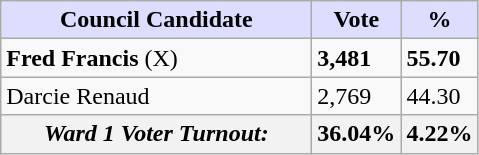<table class="wikitable">
<tr>
<th style="background:#ddf; width:200px;">Council Candidate</th>
<th style="background:#ddf; width:50px;">Vote</th>
<th style="background:#ddf; width:30px;">%</th>
</tr>
<tr>
<td><strong>Fred Francis</strong> (X)</td>
<td><strong>3,481</strong></td>
<td><strong>55.70</strong></td>
</tr>
<tr>
<td>Darcie Renaud</td>
<td>2,769</td>
<td>44.30</td>
</tr>
<tr>
<th><em>Ward 1 Voter Turnout:</em></th>
<th>36.04%</th>
<th>4.22%</th>
</tr>
</table>
